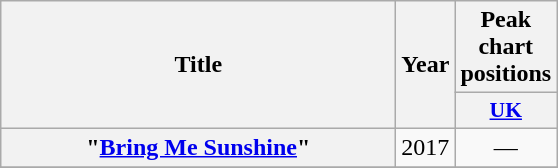<table class="wikitable plainrowheaders" style="text-align:center;">
<tr>
<th scope="col" rowspan="2" style="width:16em;">Title</th>
<th scope="col" rowspan="2">Year</th>
<th scope="col">Peak chart positions</th>
</tr>
<tr>
<th scope="col" style="width:2.5em;font-size:90%;"><a href='#'>UK</a></th>
</tr>
<tr>
<th scope="row">"<a href='#'>Bring Me Sunshine</a>"<br></th>
<td>2017</td>
<td>—</td>
</tr>
<tr>
</tr>
</table>
